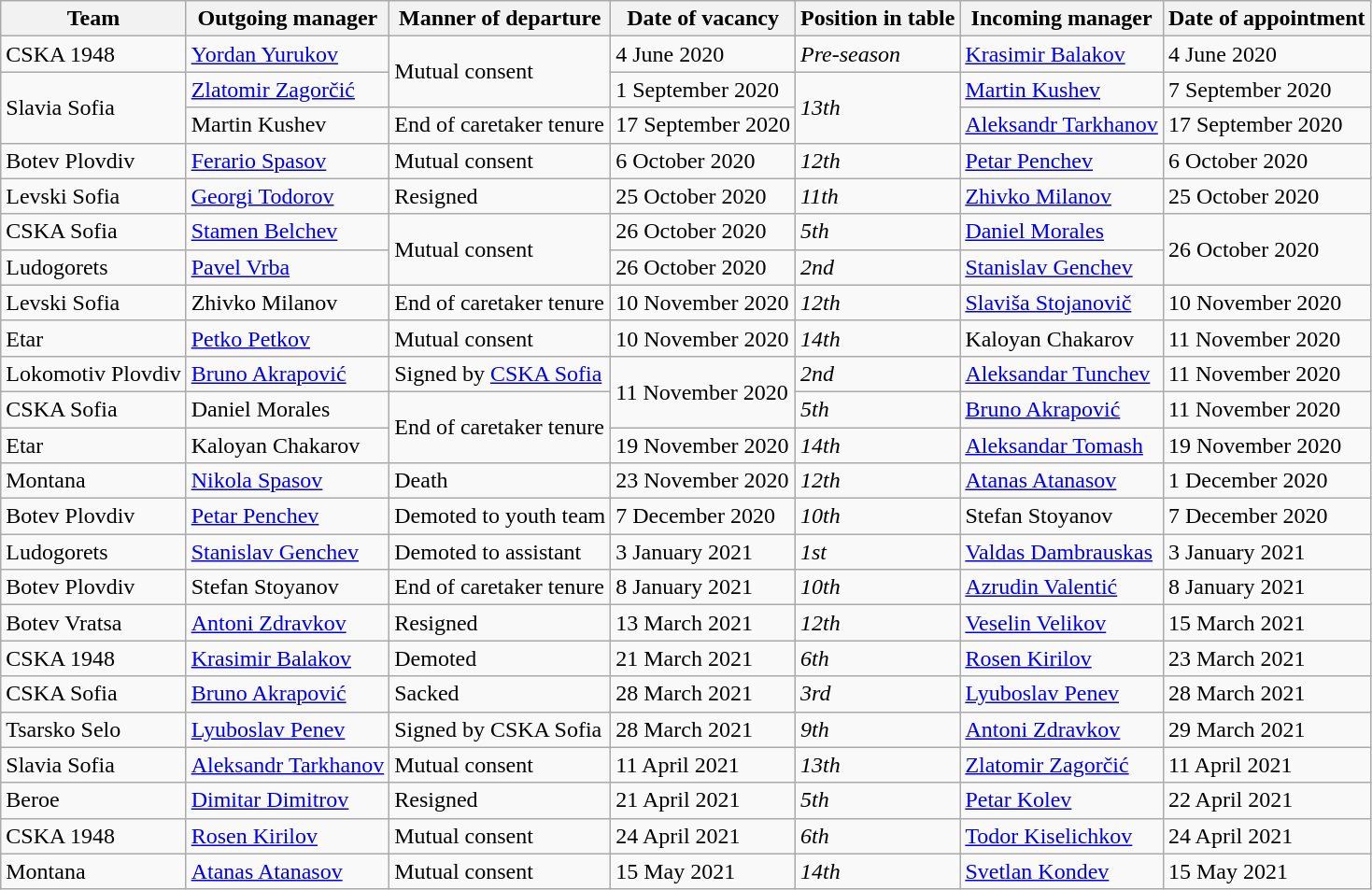<table class="wikitable sortable">
<tr>
<th>Team</th>
<th>Outgoing manager</th>
<th>Manner of departure</th>
<th>Date of vacancy</th>
<th>Position in table</th>
<th>Incoming manager</th>
<th>Date of appointment</th>
</tr>
<tr>
<td>CSKA 1948</td>
<td> <a href='#'>Yordan Yurukov</a></td>
<td rowspan=2>Mutual consent</td>
<td>4 June 2020</td>
<td><em>Pre-season</em></td>
<td> <a href='#'>Krasimir Balakov</a></td>
<td>4 June 2020</td>
</tr>
<tr>
<td rowspan=2>Slavia Sofia</td>
<td> <a href='#'>Zlatomir Zagorčić</a></td>
<td>1 September 2020</td>
<td rowspan=2><em>13th</em></td>
<td> <a href='#'>Martin Kushev</a></td>
<td>7 September 2020</td>
</tr>
<tr>
<td> Martin Kushev</td>
<td>End of caretaker tenure</td>
<td>17 September 2020</td>
<td> <a href='#'>Aleksandr Tarkhanov</a></td>
<td>17 September 2020</td>
</tr>
<tr>
<td>Botev Plovdiv</td>
<td> <a href='#'>Ferario Spasov</a></td>
<td>Mutual consent</td>
<td>6 October 2020</td>
<td><em>12th</em></td>
<td> <a href='#'>Petar Penchev</a></td>
<td>6 October 2020</td>
</tr>
<tr>
<td>Levski Sofia</td>
<td> <a href='#'>Georgi Todorov</a></td>
<td>Resigned</td>
<td>25 October 2020</td>
<td><em>11th</em></td>
<td> <a href='#'>Zhivko Milanov</a></td>
<td>25 October 2020</td>
</tr>
<tr>
<td>CSKA Sofia</td>
<td> <a href='#'>Stamen Belchev</a></td>
<td rowspan=2>Mutual consent</td>
<td>26 October 2020</td>
<td><em>5th</em></td>
<td> <a href='#'>Daniel Morales</a></td>
<td rowspan=2>26 October 2020</td>
</tr>
<tr>
<td>Ludogorets</td>
<td> <a href='#'>Pavel Vrba</a></td>
<td>26 October 2020</td>
<td><em>2nd</em></td>
<td> <a href='#'>Stanislav Genchev</a></td>
</tr>
<tr>
<td>Levski Sofia</td>
<td> Zhivko Milanov</td>
<td>End of caretaker tenure</td>
<td>10 November 2020</td>
<td><em>12th</em></td>
<td> <a href='#'>Slaviša Stojanovič</a></td>
<td>10 November 2020</td>
</tr>
<tr>
<td>Etar</td>
<td> <a href='#'>Petko Petkov</a></td>
<td>Mutual consent</td>
<td>10 November 2020</td>
<td><em>14th</em></td>
<td> Kaloyan Chakarov</td>
<td>11 November 2020</td>
</tr>
<tr>
<td>Lokomotiv Plovdiv</td>
<td> <a href='#'>Bruno Akrapović</a></td>
<td>Signed by <a href='#'>CSKA Sofia</a></td>
<td rowspan=2>11 November 2020</td>
<td><em>2nd</em></td>
<td> <a href='#'>Aleksandar Tunchev</a></td>
<td>11 November 2020</td>
</tr>
<tr>
<td>CSKA Sofia</td>
<td> Daniel Morales</td>
<td rowspan=2>End of caretaker tenure</td>
<td><em>5th</em></td>
<td> <a href='#'>Bruno Akrapović</a></td>
<td>11 November 2020</td>
</tr>
<tr>
<td>Etar</td>
<td> Kaloyan Chakarov</td>
<td>19 November 2020</td>
<td><em>14th</em></td>
<td> <a href='#'>Aleksandar Tomash</a></td>
<td>19 November 2020</td>
</tr>
<tr>
<td>Montana</td>
<td> <a href='#'>Nikola Spasov</a></td>
<td>Death</td>
<td>23 November 2020</td>
<td><em>12th</em></td>
<td> <a href='#'>Atanas Atanasov</a></td>
<td>1 December 2020</td>
</tr>
<tr>
<td>Botev Plovdiv</td>
<td> <a href='#'>Petar Penchev</a></td>
<td>Demoted to youth team</td>
<td>7 December 2020</td>
<td><em>10th</em></td>
<td> Stefan Stoyanov</td>
<td>7 December 2020</td>
</tr>
<tr>
<td>Ludogorets</td>
<td> <a href='#'>Stanislav Genchev</a></td>
<td>Demoted to assistant</td>
<td>3 January 2021</td>
<td><em>1st</em></td>
<td> <a href='#'>Valdas Dambrauskas</a></td>
<td>3 January 2021</td>
</tr>
<tr>
<td>Botev Plovdiv</td>
<td> Stefan Stoyanov</td>
<td>End of caretaker tenure</td>
<td>8 January 2021</td>
<td><em>10th</em></td>
<td> <a href='#'>Azrudin Valentić</a></td>
<td>8 January 2021</td>
</tr>
<tr>
<td>Botev Vratsa</td>
<td> <a href='#'>Antoni Zdravkov</a></td>
<td>Resigned</td>
<td>13 March 2021</td>
<td><em>12th</em></td>
<td> <a href='#'>Veselin Velikov</a></td>
<td>15 March 2021</td>
</tr>
<tr>
<td>CSKA 1948</td>
<td> <a href='#'>Krasimir Balakov</a></td>
<td>Demoted</td>
<td>21 March 2021</td>
<td><em>6th</em></td>
<td> <a href='#'>Rosen Kirilov</a></td>
<td>23 March 2021</td>
</tr>
<tr>
<td>CSKA Sofia</td>
<td> <a href='#'>Bruno Akrapović</a></td>
<td>Sacked</td>
<td>28 March 2021</td>
<td><em>3rd</em></td>
<td> <a href='#'>Lyuboslav Penev</a></td>
<td>28 March 2021</td>
</tr>
<tr>
<td>Tsarsko Selo</td>
<td> <a href='#'>Lyuboslav Penev</a></td>
<td>Signed by CSKA Sofia</td>
<td>28 March 2021</td>
<td><em>9th</em></td>
<td> <a href='#'>Antoni Zdravkov</a></td>
<td>29 March 2021</td>
</tr>
<tr>
<td>Slavia Sofia</td>
<td> <a href='#'>Aleksandr Tarkhanov</a></td>
<td>Mutual consent</td>
<td>11 April 2021</td>
<td><em>13th</em></td>
<td> <a href='#'>Zlatomir Zagorčić</a></td>
<td>11 April 2021</td>
</tr>
<tr>
<td>Beroe</td>
<td> <a href='#'>Dimitar Dimitrov</a></td>
<td>Resigned</td>
<td>21 April 2021</td>
<td><em>5th</em></td>
<td> <a href='#'>Petar Kolev</a></td>
<td>22 April 2021</td>
</tr>
<tr>
<td>CSKA 1948</td>
<td> <a href='#'>Rosen Kirilov</a></td>
<td>Mutual consent</td>
<td>24 April 2021</td>
<td><em>6th</em></td>
<td> <a href='#'>Todor Kiselichkov</a></td>
<td>24 April 2021</td>
</tr>
<tr>
<td>Montana</td>
<td> <a href='#'>Atanas Atanasov</a></td>
<td>Mutual consent</td>
<td>15 May 2021</td>
<td><em>14th</em></td>
<td> <a href='#'>Svetlan Kondev</a></td>
<td>15 May 2021</td>
</tr>
</table>
